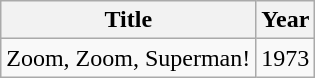<table class="wikitable">
<tr>
<th>Title</th>
<th>Year</th>
</tr>
<tr>
<td>Zoom, Zoom, Superman!</td>
<td>1973</td>
</tr>
</table>
